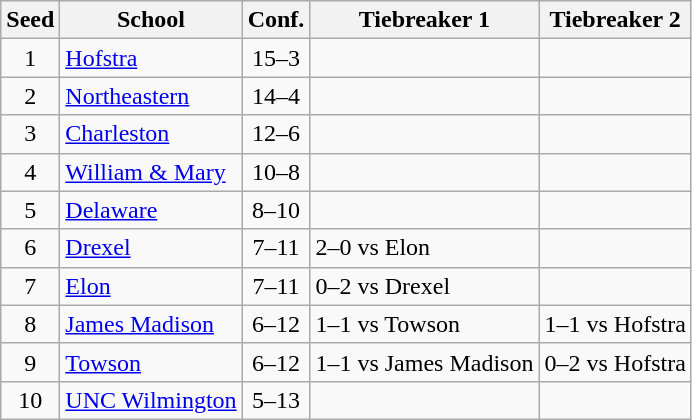<table class="wikitable" style="text-align:center">
<tr>
<th>Seed</th>
<th>School</th>
<th>Conf.</th>
<th>Tiebreaker 1</th>
<th>Tiebreaker 2</th>
</tr>
<tr>
<td>1</td>
<td align=left><a href='#'>Hofstra</a></td>
<td>15–3</td>
<td align=left></td>
<td align=left></td>
</tr>
<tr>
<td>2</td>
<td align=left><a href='#'>Northeastern</a></td>
<td>14–4</td>
<td align=left></td>
<td align=left></td>
</tr>
<tr>
<td>3</td>
<td align=left><a href='#'>Charleston</a></td>
<td>12–6</td>
<td align=left></td>
<td align=left></td>
</tr>
<tr>
<td>4</td>
<td align=left><a href='#'>William & Mary</a></td>
<td>10–8</td>
<td align=left></td>
<td align=left></td>
</tr>
<tr>
<td>5</td>
<td align=left><a href='#'>Delaware</a></td>
<td>8–10</td>
<td align=left></td>
<td align=left></td>
</tr>
<tr>
<td>6</td>
<td align=left><a href='#'>Drexel</a></td>
<td>7–11</td>
<td align=left>2–0 vs Elon</td>
<td align=left></td>
</tr>
<tr>
<td>7</td>
<td align=left><a href='#'>Elon</a></td>
<td>7–11</td>
<td align=left>0–2 vs Drexel</td>
<td align=left></td>
</tr>
<tr>
<td>8</td>
<td align=left><a href='#'>James Madison</a></td>
<td>6–12</td>
<td align=left>1–1 vs Towson</td>
<td align=left>1–1 vs Hofstra</td>
</tr>
<tr>
<td>9</td>
<td align=left><a href='#'>Towson</a></td>
<td>6–12</td>
<td align=left>1–1 vs James Madison</td>
<td align=left>0–2 vs Hofstra</td>
</tr>
<tr>
<td>10</td>
<td align=left><a href='#'>UNC Wilmington</a></td>
<td>5–13</td>
<td align=left></td>
<td align=left></td>
</tr>
</table>
